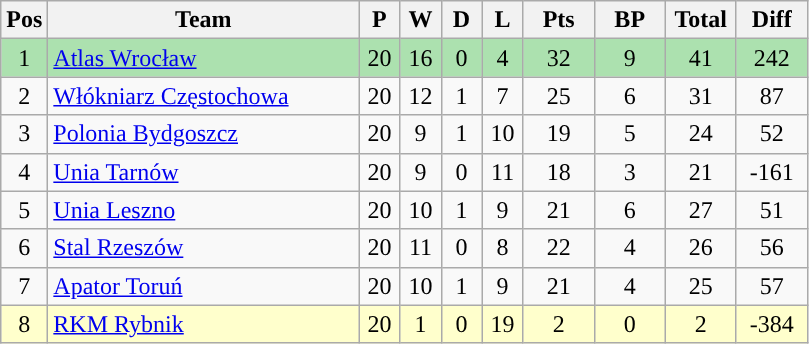<table class="wikitable" style="font-size: 100%">
<tr>
<th width=20>Pos</th>
<th width=200>Team</th>
<th width=20>P</th>
<th width=20>W</th>
<th width=20>D</th>
<th width=20>L</th>
<th width=40>Pts</th>
<th width=40>BP</th>
<th width=40>Total</th>
<th width=40>Diff</th>
</tr>
<tr align=center style="background:#ACE1AF;">
<td>1</td>
<td align="left"><a href='#'>Atlas Wrocław</a></td>
<td>20</td>
<td>16</td>
<td>0</td>
<td>4</td>
<td>32</td>
<td>9</td>
<td>41</td>
<td>242</td>
</tr>
<tr align=center>
<td>2</td>
<td align="left"><a href='#'>Włókniarz Częstochowa</a></td>
<td>20</td>
<td>12</td>
<td>1</td>
<td>7</td>
<td>25</td>
<td>6</td>
<td>31</td>
<td>87</td>
</tr>
<tr align=center>
<td>3</td>
<td align="left"><a href='#'>Polonia Bydgoszcz</a></td>
<td>20</td>
<td>9</td>
<td>1</td>
<td>10</td>
<td>19</td>
<td>5</td>
<td>24</td>
<td>52</td>
</tr>
<tr align=center>
<td>4</td>
<td align="left"><a href='#'>Unia Tarnów</a></td>
<td>20</td>
<td>9</td>
<td>0</td>
<td>11</td>
<td>18</td>
<td>3</td>
<td>21</td>
<td>-161</td>
</tr>
<tr align=center>
<td>5</td>
<td align="left"><a href='#'>Unia Leszno</a></td>
<td>20</td>
<td>10</td>
<td>1</td>
<td>9</td>
<td>21</td>
<td>6</td>
<td>27</td>
<td>51</td>
</tr>
<tr align=center>
<td>6</td>
<td align="left"><a href='#'>Stal Rzeszów</a></td>
<td>20</td>
<td>11</td>
<td>0</td>
<td>8</td>
<td>22</td>
<td>4</td>
<td>26</td>
<td>56</td>
</tr>
<tr align=center>
<td>7</td>
<td align="left"><a href='#'>Apator Toruń</a></td>
<td>20</td>
<td>10</td>
<td>1</td>
<td>9</td>
<td>21</td>
<td>4</td>
<td>25</td>
<td>57</td>
</tr>
<tr align=center style="background: #ffffcc;">
<td>8</td>
<td align="left"><a href='#'>RKM Rybnik</a></td>
<td>20</td>
<td>1</td>
<td>0</td>
<td>19</td>
<td>2</td>
<td>0</td>
<td>2</td>
<td>-384</td>
</tr>
</table>
